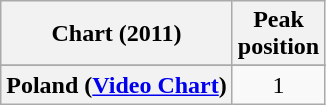<table class="wikitable sortable plainrowheaders" style="text-align:center">
<tr>
<th scope="col">Chart (2011)</th>
<th scope="col">Peak<br>position</th>
</tr>
<tr>
</tr>
<tr>
<th scope="row">Poland (<a href='#'>Video Chart</a>)</th>
<td>1</td>
</tr>
</table>
